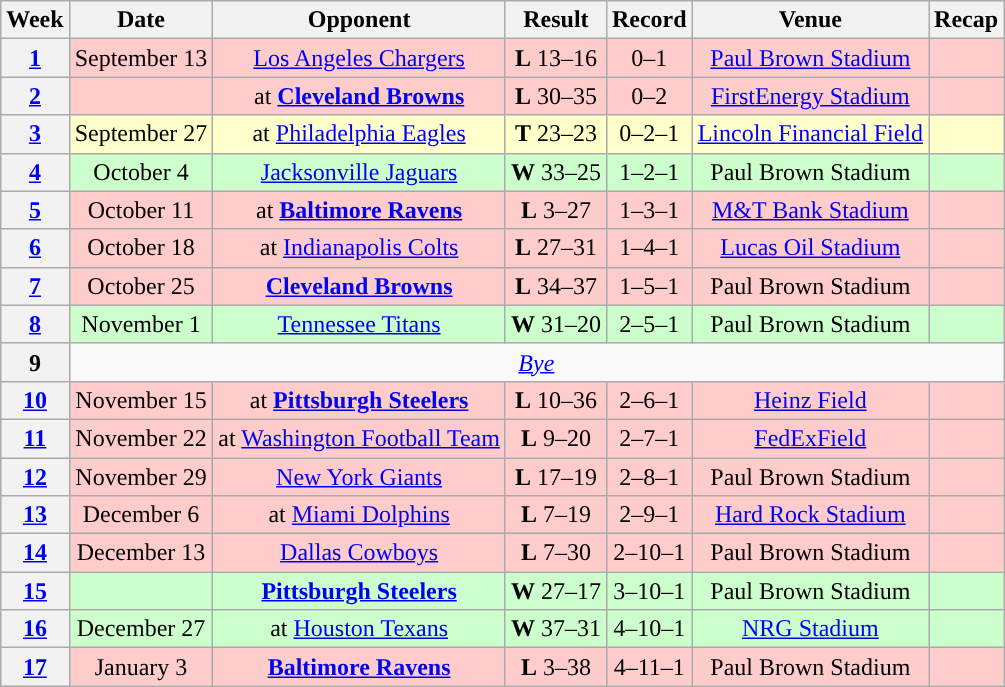<table class="wikitable" style="text-align:center">
<tr>
<th>Week</th>
<th>Date</th>
<th>Opponent</th>
<th>Result</th>
<th>Record</th>
<th>Venue</th>
<th>Recap</th>
</tr>
<tr style="background:#fcc">
<th><a href='#'>1</a></th>
<td>September 13</td>
<td><a href='#'>Los Angeles Chargers</a></td>
<td><strong>L</strong> 13–16</td>
<td>0–1</td>
<td><a href='#'>Paul Brown Stadium</a></td>
<td></td>
</tr>
<tr style="background:#fcc">
<th><a href='#'>2</a></th>
<td></td>
<td>at <strong><a href='#'>Cleveland Browns</a></strong></td>
<td><strong>L</strong> 30–35</td>
<td>0–2</td>
<td><a href='#'>FirstEnergy Stadium</a></td>
<td></td>
</tr>
<tr style="background:#ffc">
<th><a href='#'>3</a></th>
<td>September 27</td>
<td>at <a href='#'>Philadelphia Eagles</a></td>
<td><strong>T</strong> 23–23 </td>
<td>0–2–1</td>
<td><a href='#'>Lincoln Financial Field</a></td>
<td></td>
</tr>
<tr style="background:#cfc">
<th><a href='#'>4</a></th>
<td>October 4</td>
<td><a href='#'>Jacksonville Jaguars</a></td>
<td><strong>W</strong> 33–25</td>
<td>1–2–1</td>
<td>Paul Brown Stadium</td>
<td></td>
</tr>
<tr style="background:#fcc">
<th><a href='#'>5</a></th>
<td>October 11</td>
<td>at <strong><a href='#'>Baltimore Ravens</a></strong></td>
<td><strong>L</strong> 3–27</td>
<td>1–3–1</td>
<td><a href='#'>M&T Bank Stadium</a></td>
<td></td>
</tr>
<tr style="background:#fcc">
<th><a href='#'>6</a></th>
<td>October 18</td>
<td>at <a href='#'>Indianapolis Colts</a></td>
<td><strong>L</strong> 27–31</td>
<td>1–4–1</td>
<td><a href='#'>Lucas Oil Stadium</a></td>
<td></td>
</tr>
<tr style="background:#fcc">
<th><a href='#'>7</a></th>
<td>October 25</td>
<td><strong><a href='#'>Cleveland Browns</a></strong></td>
<td><strong>L</strong> 34–37</td>
<td>1–5–1</td>
<td>Paul Brown Stadium</td>
<td></td>
</tr>
<tr style="background:#cfc">
<th><a href='#'>8</a></th>
<td>November 1</td>
<td><a href='#'>Tennessee Titans</a></td>
<td><strong>W</strong> 31–20</td>
<td>2–5–1</td>
<td>Paul Brown Stadium</td>
<td></td>
</tr>
<tr>
<th>9</th>
<td colspan="6"><em><a href='#'>Bye</a></em></td>
</tr>
<tr style="background:#fcc">
<th><a href='#'>10</a></th>
<td>November 15</td>
<td>at <strong><a href='#'>Pittsburgh Steelers</a></strong></td>
<td><strong>L</strong> 10–36</td>
<td>2–6–1</td>
<td><a href='#'>Heinz Field</a></td>
<td></td>
</tr>
<tr style="background:#fcc">
<th><a href='#'>11</a></th>
<td>November 22</td>
<td>at <a href='#'>Washington Football Team</a></td>
<td><strong>L</strong> 9–20</td>
<td>2–7–1</td>
<td><a href='#'>FedExField</a></td>
<td></td>
</tr>
<tr style="background:#fcc">
<th><a href='#'>12</a></th>
<td>November 29</td>
<td><a href='#'>New York Giants</a></td>
<td><strong>L</strong> 17–19</td>
<td>2–8–1</td>
<td>Paul Brown Stadium</td>
<td></td>
</tr>
<tr style="background:#fcc">
<th><a href='#'>13</a></th>
<td>December 6</td>
<td>at <a href='#'>Miami Dolphins</a></td>
<td><strong>L</strong> 7–19</td>
<td>2–9–1</td>
<td><a href='#'>Hard Rock Stadium</a></td>
<td></td>
</tr>
<tr style="background:#fcc">
<th><a href='#'>14</a></th>
<td>December 13</td>
<td><a href='#'>Dallas Cowboys</a></td>
<td><strong>L</strong> 7–30</td>
<td>2–10–1</td>
<td>Paul Brown Stadium</td>
<td></td>
</tr>
<tr style="background:#cfc">
<th><a href='#'>15</a></th>
<td></td>
<td><strong><a href='#'>Pittsburgh Steelers</a></strong></td>
<td><strong>W</strong> 27–17</td>
<td>3–10–1</td>
<td>Paul Brown Stadium</td>
<td></td>
</tr>
<tr style="background:#cfc">
<th><a href='#'>16</a></th>
<td>December 27</td>
<td>at <a href='#'>Houston Texans</a></td>
<td><strong>W</strong> 37–31</td>
<td>4–10–1</td>
<td><a href='#'>NRG Stadium</a></td>
<td></td>
</tr>
<tr style="background:#fcc">
<th><a href='#'>17</a></th>
<td>January 3</td>
<td><strong><a href='#'>Baltimore Ravens</a></strong></td>
<td><strong>L</strong> 3–38</td>
<td>4–11–1</td>
<td>Paul Brown Stadium</td>
<td></td>
</tr>
</table>
